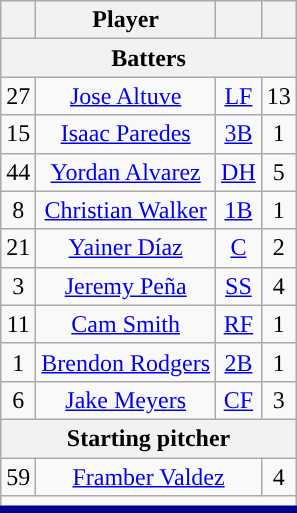<table class="wikitable" style="text-align:center">
<tr>
<th></th>
<th>Player</th>
<th></th>
<th></th>
</tr>
<tr>
<th colspan="4">Batters</th>
</tr>
<tr>
<td>27</td>
<td><a href='#'>Jose Altuve</a></td>
<td><a href='#'>LF</a></td>
<td>13</td>
</tr>
<tr>
<td>15</td>
<td><a href='#'>Isaac Paredes</a></td>
<td><a href='#'>3B</a></td>
<td>1</td>
</tr>
<tr>
<td>44</td>
<td><a href='#'>Yordan Alvarez</a></td>
<td><a href='#'>DH</a></td>
<td>5</td>
</tr>
<tr>
<td>8</td>
<td><a href='#'>Christian Walker</a></td>
<td><a href='#'>1B</a></td>
<td>1</td>
</tr>
<tr>
<td>21</td>
<td><a href='#'>Yainer Díaz</a></td>
<td><a href='#'>C</a></td>
<td>2</td>
</tr>
<tr>
<td>3</td>
<td><a href='#'>Jeremy Peña</a></td>
<td><a href='#'>SS</a></td>
<td>4</td>
</tr>
<tr>
<td>11</td>
<td><a href='#'>Cam Smith</a></td>
<td><a href='#'>RF</a></td>
<td>1</td>
</tr>
<tr>
<td>1</td>
<td><a href='#'>Brendon Rodgers</a></td>
<td><a href='#'>2B</a></td>
<td>1</td>
</tr>
<tr>
<td>6</td>
<td><a href='#'>Jake Meyers</a></td>
<td><a href='#'>CF</a></td>
<td>3</td>
</tr>
<tr>
<th colspan="4">Starting pitcher</th>
</tr>
<tr>
<td>59</td>
<td colspan="2"><a href='#'>Framber Valdez</a></td>
<td>4</td>
</tr>
<tr>
<td style="border-bottom:#020088 5px solid;" colspan="4"></td>
</tr>
</table>
